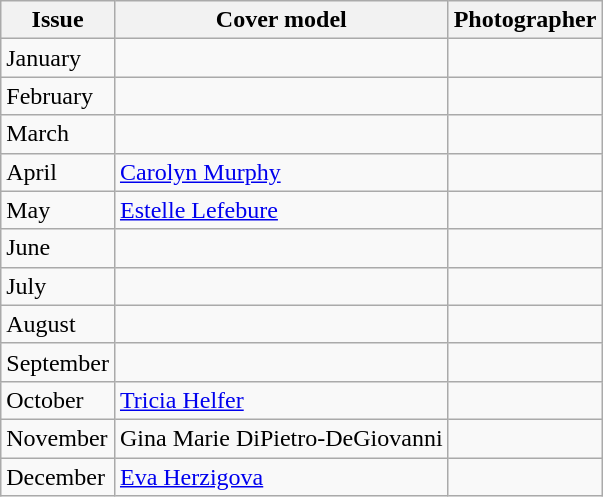<table class="sortable wikitable">
<tr>
<th>Issue</th>
<th>Cover model</th>
<th>Photographer</th>
</tr>
<tr>
<td>January</td>
<td></td>
<td></td>
</tr>
<tr>
<td>February</td>
<td></td>
<td></td>
</tr>
<tr>
<td>March</td>
<td></td>
<td></td>
</tr>
<tr>
<td>April</td>
<td><a href='#'>Carolyn Murphy</a></td>
<td></td>
</tr>
<tr>
<td>May</td>
<td><a href='#'>Estelle Lefebure</a></td>
<td></td>
</tr>
<tr>
<td>June</td>
<td></td>
<td></td>
</tr>
<tr>
<td>July</td>
<td></td>
<td></td>
</tr>
<tr>
<td>August</td>
<td></td>
<td></td>
</tr>
<tr>
<td>September</td>
<td></td>
<td></td>
</tr>
<tr>
<td>October</td>
<td><a href='#'>Tricia Helfer</a></td>
<td></td>
</tr>
<tr>
<td>November</td>
<td>Gina Marie DiPietro-DeGiovanni</td>
<td></td>
</tr>
<tr>
<td>December</td>
<td><a href='#'>Eva Herzigova</a></td>
<td></td>
</tr>
</table>
